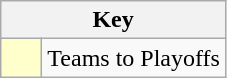<table class="wikitable" style="text-align: center;">
<tr>
<th colspan=2>Key</th>
</tr>
<tr>
<td style="background:#ffffcc; width:20px;"></td>
<td align=left>Teams to Playoffs</td>
</tr>
</table>
